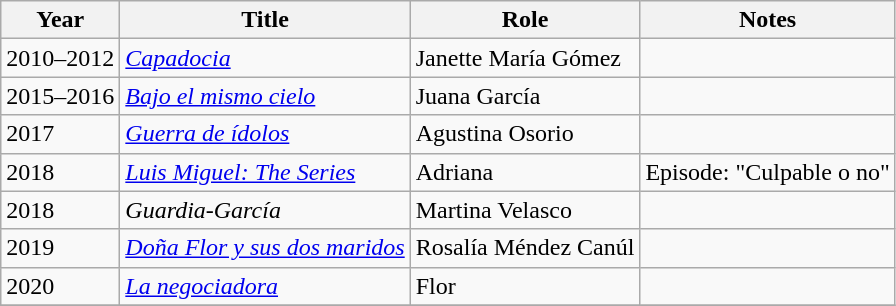<table class="wikitable sortable">
<tr>
<th>Year</th>
<th>Title</th>
<th>Role</th>
<th class="unsortable">Notes</th>
</tr>
<tr>
<td>2010–2012</td>
<td><em><a href='#'>Capadocia</a></em></td>
<td>Janette María Gómez</td>
<td></td>
</tr>
<tr>
<td>2015–2016</td>
<td><em><a href='#'>Bajo el mismo cielo</a></em></td>
<td>Juana García</td>
<td></td>
</tr>
<tr>
<td>2017</td>
<td><em><a href='#'>Guerra de ídolos</a></em></td>
<td>Agustina Osorio</td>
<td></td>
</tr>
<tr>
<td>2018</td>
<td><em><a href='#'>Luis Miguel: The Series</a></em></td>
<td>Adriana</td>
<td>Episode: "Culpable o no"</td>
</tr>
<tr>
<td>2018</td>
<td><em>Guardia-García</em></td>
<td>Martina Velasco</td>
<td></td>
</tr>
<tr>
<td>2019</td>
<td><em><a href='#'>Doña Flor y sus dos maridos</a></em></td>
<td>Rosalía Méndez Canúl</td>
<td></td>
</tr>
<tr>
<td>2020</td>
<td><em><a href='#'>La negociadora</a></em></td>
<td>Flor</td>
<td></td>
</tr>
<tr>
</tr>
</table>
